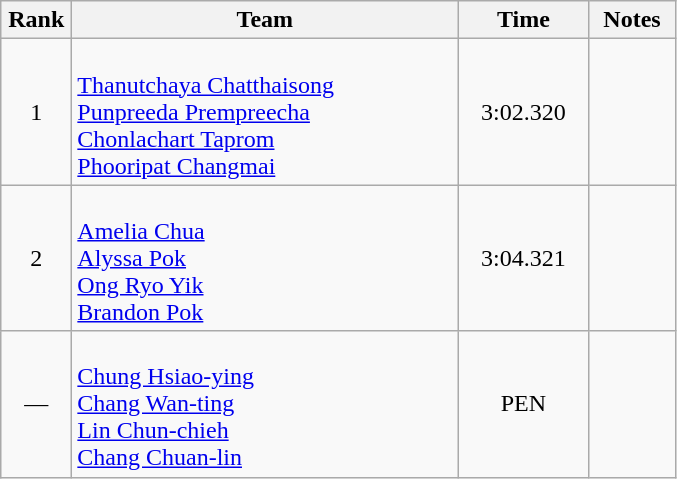<table class=wikitable style="text-align:center">
<tr>
<th width=40>Rank</th>
<th width=250>Team</th>
<th width=80>Time</th>
<th width=50>Notes</th>
</tr>
<tr>
<td>1</td>
<td align=left><br><a href='#'>Thanutchaya Chatthaisong</a><br><a href='#'>Punpreeda Prempreecha</a><br><a href='#'>Chonlachart Taprom</a><br><a href='#'>Phooripat Changmai</a></td>
<td>3:02.320</td>
<td></td>
</tr>
<tr>
<td>2</td>
<td align=left><br><a href='#'>Amelia Chua</a><br><a href='#'>Alyssa Pok</a><br><a href='#'>Ong Ryo Yik</a><br><a href='#'>Brandon Pok</a></td>
<td>3:04.321</td>
<td></td>
</tr>
<tr>
<td>—</td>
<td align=left><br><a href='#'>Chung Hsiao-ying</a><br><a href='#'>Chang Wan-ting</a><br><a href='#'>Lin Chun-chieh</a><br><a href='#'>Chang Chuan-lin</a></td>
<td>PEN</td>
<td></td>
</tr>
</table>
